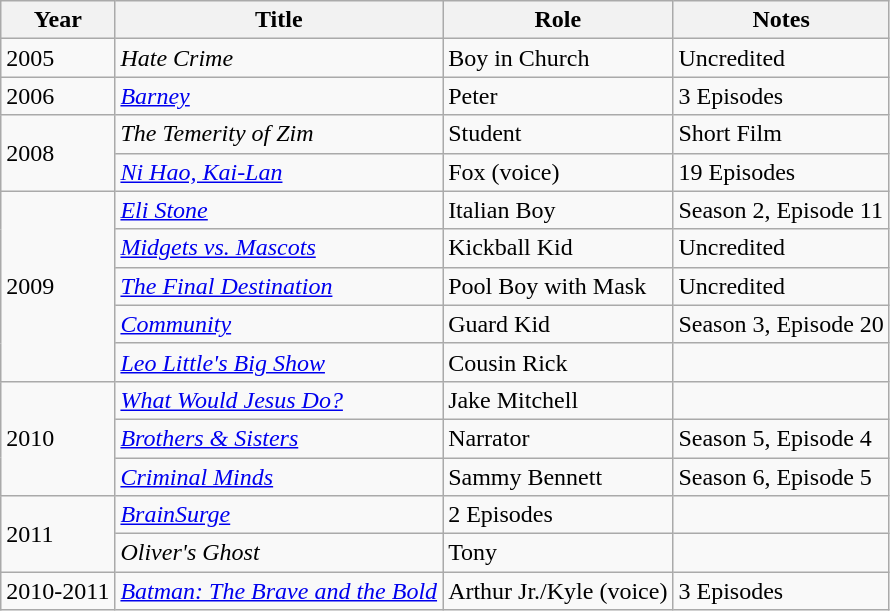<table class="wikitable sortable">
<tr>
<th>Year</th>
<th>Title</th>
<th>Role</th>
<th class="unsortable">Notes</th>
</tr>
<tr>
<td>2005</td>
<td><em>Hate Crime</em></td>
<td>Boy in Church</td>
<td>Uncredited</td>
</tr>
<tr>
<td>2006</td>
<td><em><a href='#'>Barney</a></em></td>
<td>Peter</td>
<td>3 Episodes</td>
</tr>
<tr>
<td rowspan=2>2008</td>
<td><em>The Temerity of Zim</em></td>
<td>Student</td>
<td>Short Film</td>
</tr>
<tr>
<td><em><a href='#'>Ni Hao, Kai-Lan</a></em></td>
<td>Fox (voice)</td>
<td>19 Episodes</td>
</tr>
<tr>
<td rowspan=5>2009</td>
<td><em><a href='#'>Eli Stone</a></em></td>
<td>Italian Boy</td>
<td>Season 2, Episode 11</td>
</tr>
<tr>
<td><em><a href='#'>Midgets vs. Mascots</a></em></td>
<td>Kickball Kid</td>
<td>Uncredited</td>
</tr>
<tr>
<td><em><a href='#'>The Final Destination</a></em></td>
<td>Pool Boy with Mask</td>
<td>Uncredited</td>
</tr>
<tr>
<td><em><a href='#'>Community</a></em></td>
<td>Guard Kid</td>
<td>Season 3, Episode 20</td>
</tr>
<tr>
<td><em><a href='#'>Leo Little's Big Show</a></em></td>
<td>Cousin Rick</td>
<td></td>
</tr>
<tr>
<td rowspan=3>2010</td>
<td><em><a href='#'>What Would Jesus Do?</a></em></td>
<td>Jake Mitchell</td>
<td></td>
</tr>
<tr>
<td><em><a href='#'>Brothers & Sisters</a></em></td>
<td>Narrator</td>
<td>Season 5, Episode 4</td>
</tr>
<tr>
<td><em><a href='#'>Criminal Minds</a></em></td>
<td>Sammy Bennett</td>
<td>Season 6, Episode 5</td>
</tr>
<tr>
<td rowspan=2>2011</td>
<td><em><a href='#'>BrainSurge</a></em></td>
<td>2 Episodes</td>
</tr>
<tr>
<td><em>Oliver's Ghost</em></td>
<td>Tony</td>
<td></td>
</tr>
<tr>
<td>2010-2011</td>
<td><em><a href='#'>Batman: The Brave and the Bold</a></em></td>
<td>Arthur Jr./Kyle (voice)</td>
<td>3 Episodes</td>
</tr>
</table>
